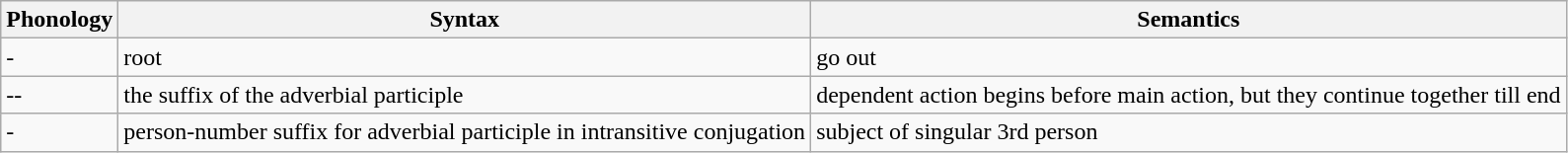<table class="wikitable">
<tr>
<th>Phonology</th>
<th>Syntax</th>
<th>Semantics</th>
</tr>
<tr>
<td>-</td>
<td>root</td>
<td>go out</td>
</tr>
<tr>
<td>--</td>
<td>the suffix of the adverbial participle</td>
<td>dependent action begins before main action, but they continue together till end</td>
</tr>
<tr>
<td>-</td>
<td>person-number suffix for adverbial participle in intransitive conjugation</td>
<td>subject of singular 3rd person</td>
</tr>
</table>
